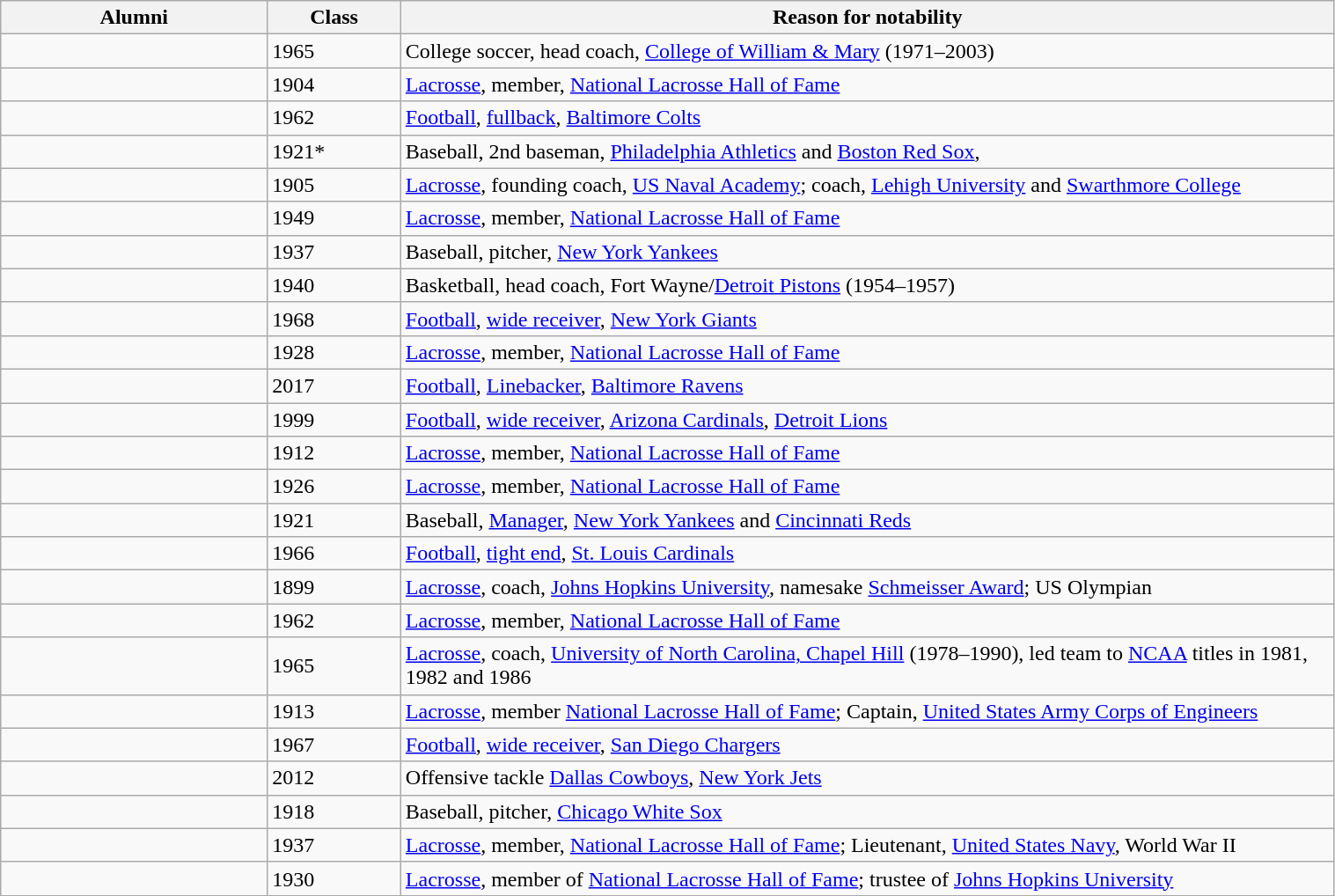<table class="sortable wikitable" style="width:80%">
<tr>
<th style="width:20%;">Alumni</th>
<th style="width:10%;">Class</th>
<th style="width:70%;">Reason for notability</th>
</tr>
<tr>
<td></td>
<td>1965</td>
<td>College soccer, head coach, <a href='#'>College of William & Mary</a> (1971–2003)</td>
</tr>
<tr>
<td></td>
<td>1904</td>
<td><a href='#'>Lacrosse</a>, member, <a href='#'>National Lacrosse Hall of Fame</a></td>
</tr>
<tr>
<td></td>
<td>1962</td>
<td><a href='#'>Football</a>, <a href='#'>fullback</a>, <a href='#'>Baltimore Colts</a></td>
</tr>
<tr>
<td></td>
<td>1921*</td>
<td>Baseball, 2nd baseman, <a href='#'>Philadelphia Athletics</a> and <a href='#'>Boston Red Sox</a>,</td>
</tr>
<tr>
<td></td>
<td>1905</td>
<td><a href='#'>Lacrosse</a>, founding coach, <a href='#'>US Naval Academy</a>; coach, <a href='#'>Lehigh University</a> and <a href='#'>Swarthmore College</a></td>
</tr>
<tr>
<td></td>
<td>1949</td>
<td><a href='#'>Lacrosse</a>, member, <a href='#'>National Lacrosse Hall of Fame</a></td>
</tr>
<tr>
<td></td>
<td>1937</td>
<td>Baseball, pitcher, <a href='#'>New York Yankees</a></td>
</tr>
<tr>
<td></td>
<td>1940</td>
<td>Basketball, head coach, Fort Wayne/<a href='#'>Detroit Pistons</a> (1954–1957)</td>
</tr>
<tr>
<td></td>
<td>1968</td>
<td><a href='#'>Football</a>, <a href='#'>wide receiver</a>, <a href='#'>New York Giants</a></td>
</tr>
<tr>
<td></td>
<td>1928</td>
<td><a href='#'>Lacrosse</a>, member, <a href='#'>National Lacrosse Hall of Fame</a></td>
</tr>
<tr>
<td></td>
<td>2017</td>
<td><a href='#'>Football</a>, <a href='#'>Linebacker</a>, <a href='#'>Baltimore Ravens</a></td>
</tr>
<tr>
<td></td>
<td>1999</td>
<td><a href='#'>Football</a>, <a href='#'>wide receiver</a>, <a href='#'>Arizona Cardinals</a>, <a href='#'>Detroit Lions</a></td>
</tr>
<tr>
<td></td>
<td>1912</td>
<td><a href='#'>Lacrosse</a>, member, <a href='#'>National Lacrosse Hall of Fame</a></td>
</tr>
<tr>
<td></td>
<td>1926</td>
<td><a href='#'>Lacrosse</a>, member, <a href='#'>National Lacrosse Hall of Fame</a></td>
</tr>
<tr>
<td></td>
<td>1921</td>
<td>Baseball, <a href='#'>Manager</a>, <a href='#'>New York Yankees</a> and <a href='#'>Cincinnati Reds</a></td>
</tr>
<tr>
<td></td>
<td>1966</td>
<td><a href='#'>Football</a>, <a href='#'>tight end</a>, <a href='#'>St. Louis Cardinals</a></td>
</tr>
<tr>
<td></td>
<td>1899</td>
<td><a href='#'>Lacrosse</a>, coach, <a href='#'>Johns Hopkins University</a>, namesake <a href='#'>Schmeisser Award</a>; US Olympian</td>
</tr>
<tr>
<td></td>
<td>1962</td>
<td><a href='#'>Lacrosse</a>, member, <a href='#'>National Lacrosse Hall of Fame</a></td>
</tr>
<tr>
<td></td>
<td>1965</td>
<td><a href='#'>Lacrosse</a>, coach, <a href='#'>University of North Carolina, Chapel Hill</a> (1978–1990), led team to <a href='#'>NCAA</a> titles in 1981, 1982 and 1986</td>
</tr>
<tr>
<td></td>
<td>1913</td>
<td><a href='#'>Lacrosse</a>, member <a href='#'>National Lacrosse Hall of Fame</a>; Captain, <a href='#'>United States Army Corps of Engineers</a></td>
</tr>
<tr>
<td></td>
<td>1967</td>
<td><a href='#'>Football</a>, <a href='#'>wide receiver</a>, <a href='#'>San Diego Chargers</a></td>
</tr>
<tr>
<td></td>
<td>2012</td>
<td>Offensive tackle <a href='#'>Dallas Cowboys</a>, <a href='#'>New York Jets</a></td>
</tr>
<tr>
<td></td>
<td>1918</td>
<td>Baseball, pitcher, <a href='#'>Chicago White Sox</a></td>
</tr>
<tr>
<td></td>
<td>1937</td>
<td><a href='#'>Lacrosse</a>, member, <a href='#'>National Lacrosse Hall of Fame</a>; Lieutenant, <a href='#'>United States Navy</a>, World War II</td>
</tr>
<tr>
<td></td>
<td>1930</td>
<td><a href='#'>Lacrosse</a>, member of <a href='#'>National Lacrosse Hall of Fame</a>; trustee of <a href='#'>Johns Hopkins University</a></td>
</tr>
</table>
